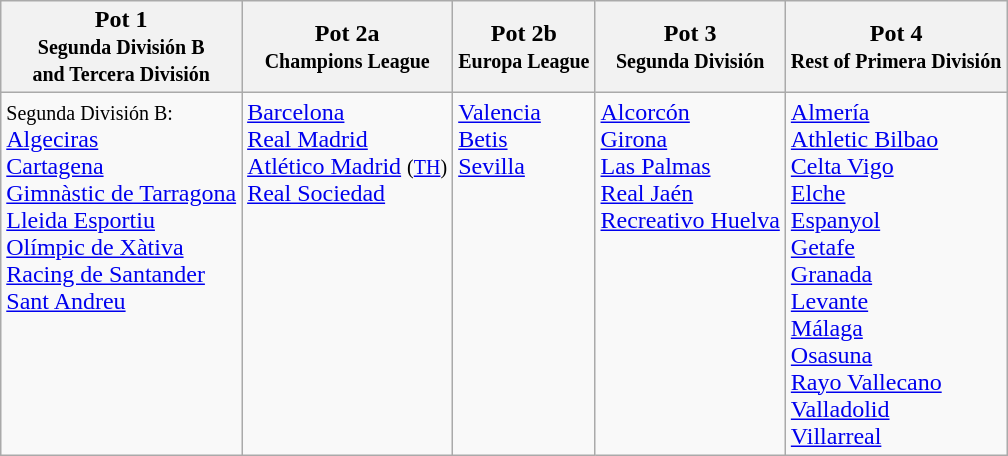<table class="wikitable">
<tr>
<th>Pot 1<br><small>Segunda División B<br>and Tercera División</small></th>
<th>Pot 2a<br><small>Champions League</small></th>
<th>Pot 2b<br><small>Europa League</small></th>
<th>Pot 3<br><small>Segunda División</small></th>
<th>Pot 4<br><small>Rest of Primera División</small></th>
</tr>
<tr>
<td valign=top><small>Segunda División B:</small><br><a href='#'>Algeciras</a><br><a href='#'>Cartagena</a><br><a href='#'>Gimnàstic de Tarragona</a><br><a href='#'>Lleida Esportiu</a><br><a href='#'>Olímpic de Xàtiva</a><br><a href='#'>Racing de Santander</a><br><a href='#'>Sant Andreu</a></td>
<td valign=top><a href='#'>Barcelona</a><br><a href='#'>Real Madrid</a><br><a href='#'>Atlético Madrid</a> <small>(<a href='#'>TH</a>)</small><br><a href='#'>Real Sociedad</a></td>
<td valign=top><a href='#'>Valencia</a><br><a href='#'>Betis</a><br><a href='#'>Sevilla</a></td>
<td valign=top><a href='#'>Alcorcón</a><br><a href='#'>Girona</a><br><a href='#'>Las Palmas</a><br><a href='#'>Real Jaén</a><br><a href='#'>Recreativo Huelva</a></td>
<td valign=top><a href='#'>Almería</a><br><a href='#'>Athletic Bilbao</a><br><a href='#'>Celta Vigo</a><br><a href='#'>Elche</a><br><a href='#'>Espanyol</a><br><a href='#'>Getafe</a><br><a href='#'>Granada</a><br><a href='#'>Levante</a><br><a href='#'>Málaga</a><br><a href='#'>Osasuna</a><br><a href='#'>Rayo Vallecano</a><br><a href='#'>Valladolid</a><br><a href='#'>Villarreal</a></td>
</tr>
</table>
